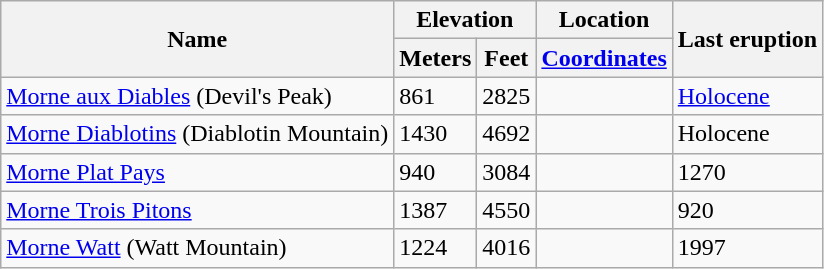<table class="wikitable">
<tr>
<th rowspan="2">Name</th>
<th colspan ="2">Elevation</th>
<th>Location</th>
<th rowspan="2">Last eruption</th>
</tr>
<tr>
<th>Meters</th>
<th>Feet</th>
<th><a href='#'>Coordinates</a></th>
</tr>
<tr>
<td><a href='#'>Morne aux Diables</a> (Devil's Peak)</td>
<td>861</td>
<td>2825</td>
<td></td>
<td><a href='#'>Holocene</a></td>
</tr>
<tr>
<td><a href='#'>Morne Diablotins</a> (Diablotin Mountain)</td>
<td>1430</td>
<td>4692</td>
<td></td>
<td>Holocene</td>
</tr>
<tr>
<td><a href='#'>Morne Plat Pays</a></td>
<td>940</td>
<td>3084</td>
<td></td>
<td>1270</td>
</tr>
<tr>
<td><a href='#'>Morne Trois Pitons</a></td>
<td>1387</td>
<td>4550</td>
<td></td>
<td>920</td>
</tr>
<tr>
<td><a href='#'>Morne Watt</a> (Watt Mountain)</td>
<td>1224</td>
<td>4016</td>
<td></td>
<td>1997</td>
</tr>
</table>
